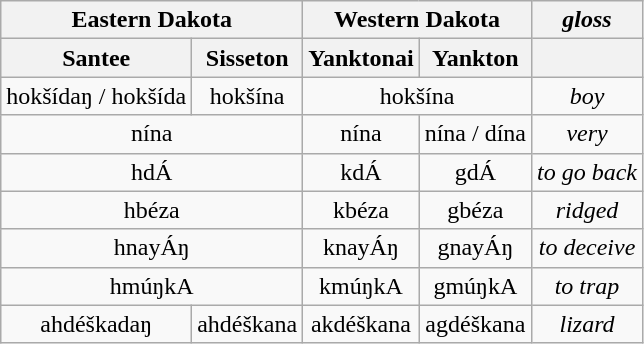<table class="wikitable">
<tr>
<th align="center" colspan="2" width="60">Eastern Dakota</th>
<th align="center" colspan="2" width="60">Western Dakota</th>
<th><em>gloss</em></th>
</tr>
<tr>
<th align="center">Santee</th>
<th align="center">Sisseton</th>
<th align="center">Yanktonai</th>
<th align="center">Yankton</th>
<th></th>
</tr>
<tr>
<td align="center">hokšídaŋ / hokšída</td>
<td align="center">hokšína</td>
<td align="center" colspan="2">hokšína</td>
<td align="center"><em>boy</em></td>
</tr>
<tr>
<td align="center" colspan="2">nína</td>
<td align="center">nína</td>
<td align="center">nína / dína</td>
<td align="center"><em>very</em></td>
</tr>
<tr>
<td align="center" colspan="2">hdÁ</td>
<td align="center">kdÁ</td>
<td align="center">gdÁ</td>
<td align="center"><em>to go back</em></td>
</tr>
<tr>
<td align="center" colspan="2">hbéza</td>
<td align="center">kbéza</td>
<td align="center">gbéza</td>
<td align="center"><em>ridged</em></td>
</tr>
<tr>
<td align="center" colspan="2">hnayÁŋ</td>
<td align="center">knayÁŋ</td>
<td align="center">gnayÁŋ</td>
<td align="center"><em>to deceive</em></td>
</tr>
<tr>
<td align="center" colspan="2">hmúŋkA</td>
<td align="center">kmúŋkA</td>
<td align="center">gmúŋkA</td>
<td align="center"><em>to trap</em></td>
</tr>
<tr>
<td align="center">ahdéškadaŋ</td>
<td align="center">ahdéškana</td>
<td align="center">akdéškana</td>
<td align="center">agdéškana</td>
<td align="center"><em>lizard</em></td>
</tr>
</table>
